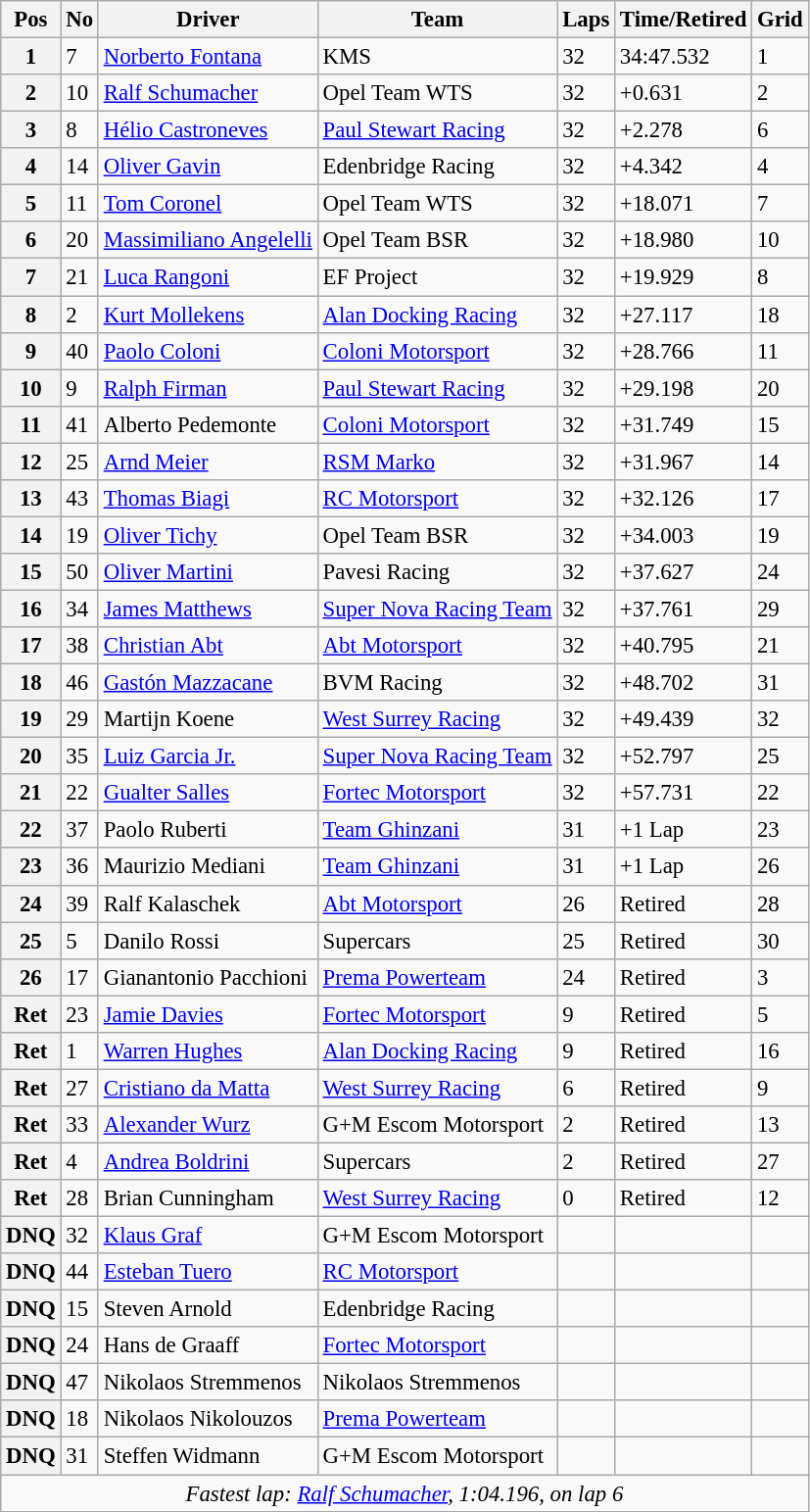<table class="wikitable" style="font-size: 95%;">
<tr>
<th>Pos</th>
<th>No</th>
<th>Driver</th>
<th>Team</th>
<th>Laps</th>
<th>Time/Retired</th>
<th>Grid</th>
</tr>
<tr>
<th>1</th>
<td>7</td>
<td> <a href='#'>Norberto Fontana</a></td>
<td>KMS</td>
<td>32</td>
<td>34:47.532</td>
<td>1</td>
</tr>
<tr>
<th>2</th>
<td>10</td>
<td> <a href='#'>Ralf Schumacher</a></td>
<td>Opel Team WTS</td>
<td>32</td>
<td>+0.631</td>
<td>2</td>
</tr>
<tr>
<th>3</th>
<td>8</td>
<td> <a href='#'>Hélio Castroneves</a></td>
<td><a href='#'>Paul Stewart Racing</a></td>
<td>32</td>
<td>+2.278</td>
<td>6</td>
</tr>
<tr>
<th>4</th>
<td>14</td>
<td> <a href='#'>Oliver Gavin</a></td>
<td>Edenbridge Racing</td>
<td>32</td>
<td>+4.342</td>
<td>4</td>
</tr>
<tr>
<th>5</th>
<td>11</td>
<td> <a href='#'>Tom Coronel</a></td>
<td>Opel Team WTS</td>
<td>32</td>
<td>+18.071</td>
<td>7</td>
</tr>
<tr>
<th>6</th>
<td>20</td>
<td> <a href='#'>Massimiliano Angelelli</a></td>
<td>Opel Team BSR</td>
<td>32</td>
<td>+18.980</td>
<td>10</td>
</tr>
<tr>
<th>7</th>
<td>21</td>
<td> <a href='#'>Luca Rangoni</a></td>
<td>EF Project</td>
<td>32</td>
<td>+19.929</td>
<td>8</td>
</tr>
<tr>
<th>8</th>
<td>2</td>
<td> <a href='#'>Kurt Mollekens</a></td>
<td><a href='#'>Alan Docking Racing</a></td>
<td>32</td>
<td>+27.117</td>
<td>18</td>
</tr>
<tr>
<th>9</th>
<td>40</td>
<td> <a href='#'>Paolo Coloni</a></td>
<td><a href='#'>Coloni Motorsport</a></td>
<td>32</td>
<td>+28.766</td>
<td>11</td>
</tr>
<tr>
<th>10</th>
<td>9</td>
<td> <a href='#'>Ralph Firman</a></td>
<td><a href='#'>Paul Stewart Racing</a></td>
<td>32</td>
<td>+29.198</td>
<td>20</td>
</tr>
<tr>
<th>11</th>
<td>41</td>
<td> Alberto Pedemonte</td>
<td><a href='#'>Coloni Motorsport</a></td>
<td>32</td>
<td>+31.749</td>
<td>15</td>
</tr>
<tr>
<th>12</th>
<td>25</td>
<td> <a href='#'>Arnd Meier</a></td>
<td><a href='#'>RSM Marko</a></td>
<td>32</td>
<td>+31.967</td>
<td>14</td>
</tr>
<tr>
<th>13</th>
<td>43</td>
<td> <a href='#'>Thomas Biagi</a></td>
<td><a href='#'>RC Motorsport</a></td>
<td>32</td>
<td>+32.126</td>
<td>17</td>
</tr>
<tr>
<th>14</th>
<td>19</td>
<td> <a href='#'>Oliver Tichy</a></td>
<td>Opel Team BSR</td>
<td>32</td>
<td>+34.003</td>
<td>19</td>
</tr>
<tr>
<th>15</th>
<td>50</td>
<td> <a href='#'>Oliver Martini</a></td>
<td>Pavesi Racing</td>
<td>32</td>
<td>+37.627</td>
<td>24</td>
</tr>
<tr>
<th>16</th>
<td>34</td>
<td> <a href='#'>James Matthews</a></td>
<td><a href='#'>Super Nova Racing Team</a></td>
<td>32</td>
<td>+37.761</td>
<td>29</td>
</tr>
<tr>
<th>17</th>
<td>38</td>
<td> <a href='#'>Christian Abt</a></td>
<td><a href='#'>Abt Motorsport</a></td>
<td>32</td>
<td>+40.795</td>
<td>21</td>
</tr>
<tr>
<th>18</th>
<td>46</td>
<td> <a href='#'>Gastón Mazzacane</a></td>
<td>BVM Racing</td>
<td>32</td>
<td>+48.702</td>
<td>31</td>
</tr>
<tr>
<th>19</th>
<td>29</td>
<td> Martijn Koene</td>
<td><a href='#'>West Surrey Racing</a></td>
<td>32</td>
<td>+49.439</td>
<td>32</td>
</tr>
<tr>
<th>20</th>
<td>35</td>
<td> <a href='#'>Luiz Garcia Jr.</a></td>
<td><a href='#'>Super Nova Racing Team</a></td>
<td>32</td>
<td>+52.797</td>
<td>25</td>
</tr>
<tr>
<th>21</th>
<td>22</td>
<td> <a href='#'>Gualter Salles</a></td>
<td><a href='#'>Fortec Motorsport</a></td>
<td>32</td>
<td>+57.731</td>
<td>22</td>
</tr>
<tr>
<th>22</th>
<td>37</td>
<td> Paolo Ruberti</td>
<td><a href='#'>Team Ghinzani</a></td>
<td>31</td>
<td>+1 Lap</td>
<td>23</td>
</tr>
<tr>
<th>23</th>
<td>36</td>
<td> Maurizio Mediani</td>
<td><a href='#'>Team Ghinzani</a></td>
<td>31</td>
<td>+1 Lap</td>
<td>26</td>
</tr>
<tr>
<th>24</th>
<td>39</td>
<td> Ralf Kalaschek</td>
<td><a href='#'>Abt Motorsport</a></td>
<td>26</td>
<td>Retired</td>
<td>28</td>
</tr>
<tr>
<th>25</th>
<td>5</td>
<td> Danilo Rossi</td>
<td>Supercars</td>
<td>25</td>
<td>Retired</td>
<td>30</td>
</tr>
<tr>
<th>26</th>
<td>17</td>
<td> Gianantonio Pacchioni</td>
<td><a href='#'>Prema Powerteam</a></td>
<td>24</td>
<td>Retired</td>
<td>3</td>
</tr>
<tr>
<th>Ret</th>
<td>23</td>
<td> <a href='#'>Jamie Davies</a></td>
<td><a href='#'>Fortec Motorsport</a></td>
<td>9</td>
<td>Retired</td>
<td>5</td>
</tr>
<tr>
<th>Ret</th>
<td>1</td>
<td> <a href='#'>Warren Hughes</a></td>
<td><a href='#'>Alan Docking Racing</a></td>
<td>9</td>
<td>Retired</td>
<td>16</td>
</tr>
<tr>
<th>Ret</th>
<td>27</td>
<td> <a href='#'>Cristiano da Matta</a></td>
<td><a href='#'>West Surrey Racing</a></td>
<td>6</td>
<td>Retired</td>
<td>9</td>
</tr>
<tr>
<th>Ret</th>
<td>33</td>
<td> <a href='#'>Alexander Wurz</a></td>
<td>G+M Escom Motorsport</td>
<td>2</td>
<td>Retired</td>
<td>13</td>
</tr>
<tr>
<th>Ret</th>
<td>4</td>
<td> <a href='#'>Andrea Boldrini</a></td>
<td>Supercars</td>
<td>2</td>
<td>Retired</td>
<td>27</td>
</tr>
<tr>
<th>Ret</th>
<td>28</td>
<td> Brian Cunningham</td>
<td><a href='#'>West Surrey Racing</a></td>
<td>0</td>
<td>Retired</td>
<td>12</td>
</tr>
<tr>
<th>DNQ</th>
<td>32</td>
<td> <a href='#'>Klaus Graf</a></td>
<td>G+M Escom Motorsport</td>
<td></td>
<td></td>
<td></td>
</tr>
<tr>
<th>DNQ</th>
<td>44</td>
<td> <a href='#'>Esteban Tuero</a></td>
<td><a href='#'>RC Motorsport</a></td>
<td></td>
<td></td>
<td></td>
</tr>
<tr>
<th>DNQ</th>
<td>15</td>
<td> Steven Arnold</td>
<td>Edenbridge Racing</td>
<td></td>
<td></td>
<td></td>
</tr>
<tr>
<th>DNQ</th>
<td>24</td>
<td> Hans de Graaff</td>
<td><a href='#'>Fortec Motorsport</a></td>
<td></td>
<td></td>
<td></td>
</tr>
<tr>
<th>DNQ</th>
<td>47</td>
<td> Nikolaos Stremmenos</td>
<td>Nikolaos Stremmenos</td>
<td></td>
<td></td>
<td></td>
</tr>
<tr>
<th>DNQ</th>
<td>18</td>
<td> Nikolaos Nikolouzos</td>
<td><a href='#'>Prema Powerteam</a></td>
<td></td>
<td></td>
<td></td>
</tr>
<tr>
<th>DNQ</th>
<td>31</td>
<td> Steffen Widmann</td>
<td>G+M Escom Motorsport</td>
<td></td>
<td></td>
<td></td>
</tr>
<tr>
<td colspan=7 align=center><em>Fastest lap: <a href='#'>Ralf Schumacher</a>, 1:04.196,  on lap 6</em></td>
</tr>
</table>
